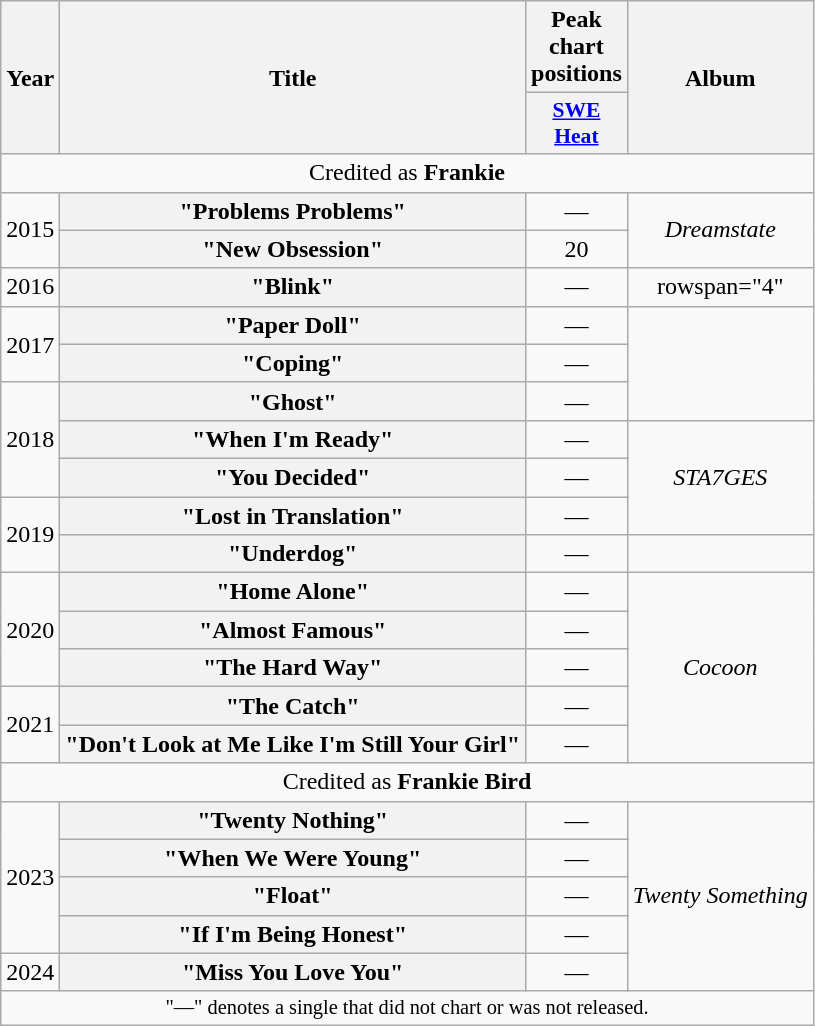<table class="wikitable plainrowheaders" style="text-align:center;">
<tr>
<th scope="col" rowspan="2">Year</th>
<th scope="col" rowspan="2">Title</th>
<th scope="col">Peak chart positions</th>
<th scope="col" rowspan="2">Album</th>
</tr>
<tr>
<th scope="col" style="width:2.5em;font-size:90%;"><a href='#'>SWE<br>Heat</a><br></th>
</tr>
<tr>
<td colspan=15>Credited as <strong>Frankie</strong></td>
</tr>
<tr>
<td rowspan="2">2015</td>
<th scope="row">"Problems Problems"</th>
<td>—</td>
<td rowspan="2"><em>Dreamstate</em></td>
</tr>
<tr>
<th scope="row">"New Obsession"</th>
<td>20</td>
</tr>
<tr>
<td>2016</td>
<th scope="row">"Blink"</th>
<td>—</td>
<td>rowspan="4" </td>
</tr>
<tr>
<td rowspan="2">2017</td>
<th scope="row">"Paper Doll"</th>
<td>—</td>
</tr>
<tr>
<th scope="row">"Coping"</th>
<td>—</td>
</tr>
<tr>
<td rowspan="3">2018</td>
<th scope="row">"Ghost"<br></th>
<td>—</td>
</tr>
<tr>
<th scope="row">"When I'm Ready"</th>
<td>—</td>
<td rowspan="3"><em>STA7GES</em></td>
</tr>
<tr>
<th scope="row">"You Decided"</th>
<td>—</td>
</tr>
<tr>
<td rowspan="2">2019</td>
<th scope="row">"Lost in Translation"</th>
<td>—</td>
</tr>
<tr>
<th scope="row">"Underdog"</th>
<td>—</td>
<td></td>
</tr>
<tr>
<td rowspan="3">2020</td>
<th scope="row">"Home Alone"</th>
<td>—</td>
<td rowspan="5"><em>Cocoon</em></td>
</tr>
<tr>
<th scope="row">"Almost Famous"</th>
<td>—</td>
</tr>
<tr>
<th scope="row">"The Hard Way"</th>
<td>—</td>
</tr>
<tr>
<td rowspan="2">2021</td>
<th scope="row">"The Catch"</th>
<td>—</td>
</tr>
<tr>
<th scope="row">"Don't Look at Me Like I'm Still Your Girl"</th>
<td>—</td>
</tr>
<tr>
<td colspan=15>Credited as <strong>Frankie Bird</strong></td>
</tr>
<tr>
<td rowspan="4">2023</td>
<th scope="row">"Twenty Nothing"</th>
<td>—</td>
<td rowspan="5"><em>Twenty Something</em></td>
</tr>
<tr>
<th scope="row">"When We Were Young"</th>
<td>—</td>
</tr>
<tr>
<th scope="row">"Float"</th>
<td>—</td>
</tr>
<tr>
<th scope="row">"If I'm Being Honest"</th>
<td>—</td>
</tr>
<tr>
<td>2024</td>
<th scope="row">"Miss You Love You"</th>
<td>—</td>
</tr>
<tr>
<td colspan="15" style="font-size:85%">"—" denotes a single that did not chart or was not released.</td>
</tr>
</table>
